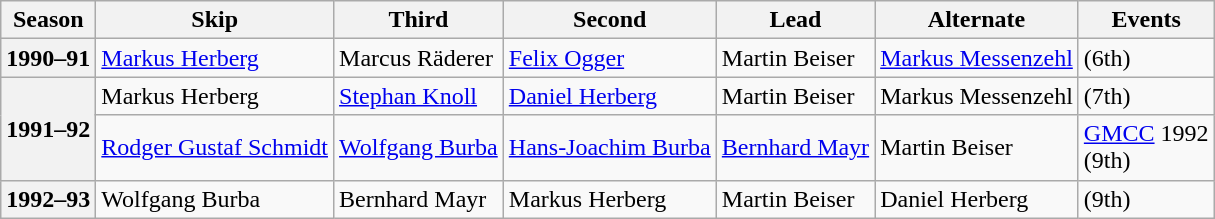<table class="wikitable">
<tr>
<th scope="col">Season</th>
<th scope="col">Skip</th>
<th scope="col">Third</th>
<th scope="col">Second</th>
<th scope="col">Lead</th>
<th scope="col">Alternate</th>
<th scope="col">Events</th>
</tr>
<tr>
<th scope="row">1990–91</th>
<td><a href='#'>Markus Herberg</a></td>
<td>Marcus Räderer</td>
<td><a href='#'>Felix Ogger</a></td>
<td>Martin Beiser</td>
<td><a href='#'>Markus Messenzehl</a></td>
<td> (6th)</td>
</tr>
<tr>
<th scope="row" rowspan=2>1991–92</th>
<td>Markus Herberg</td>
<td><a href='#'>Stephan Knoll</a></td>
<td><a href='#'>Daniel Herberg</a></td>
<td>Martin Beiser</td>
<td>Markus Messenzehl</td>
<td> (7th)</td>
</tr>
<tr>
<td><a href='#'>Rodger Gustaf Schmidt</a></td>
<td><a href='#'>Wolfgang Burba</a></td>
<td><a href='#'>Hans-Joachim Burba</a></td>
<td><a href='#'>Bernhard Mayr</a></td>
<td>Martin Beiser</td>
<td><a href='#'>GMCC</a> 1992 <br> (9th)</td>
</tr>
<tr>
<th scope="row">1992–93</th>
<td>Wolfgang Burba</td>
<td>Bernhard Mayr</td>
<td>Markus Herberg</td>
<td>Martin Beiser</td>
<td>Daniel Herberg</td>
<td> (9th)</td>
</tr>
</table>
